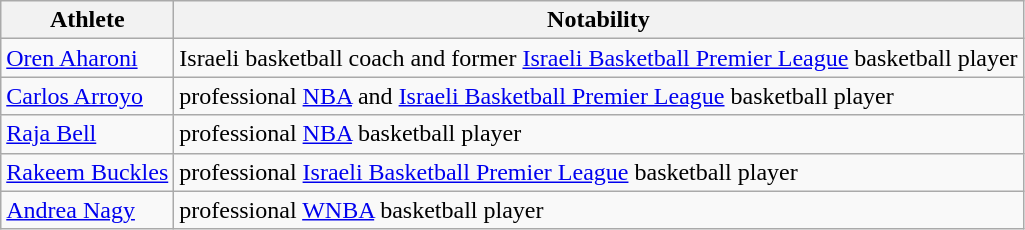<table class="wikitable">
<tr>
<th>Athlete</th>
<th>Notability</th>
</tr>
<tr>
<td><a href='#'>Oren Aharoni</a></td>
<td>Israeli basketball coach and former <a href='#'>Israeli Basketball Premier League</a> basketball player</td>
</tr>
<tr>
<td><a href='#'>Carlos Arroyo</a></td>
<td>professional <a href='#'>NBA</a> and <a href='#'>Israeli Basketball Premier League</a> basketball player</td>
</tr>
<tr>
<td><a href='#'>Raja Bell</a></td>
<td>professional <a href='#'>NBA</a> basketball player</td>
</tr>
<tr>
<td><a href='#'>Rakeem Buckles</a></td>
<td>professional <a href='#'>Israeli Basketball Premier League</a> basketball player</td>
</tr>
<tr>
<td><a href='#'>Andrea Nagy</a></td>
<td>professional <a href='#'>WNBA</a> basketball player</td>
</tr>
</table>
